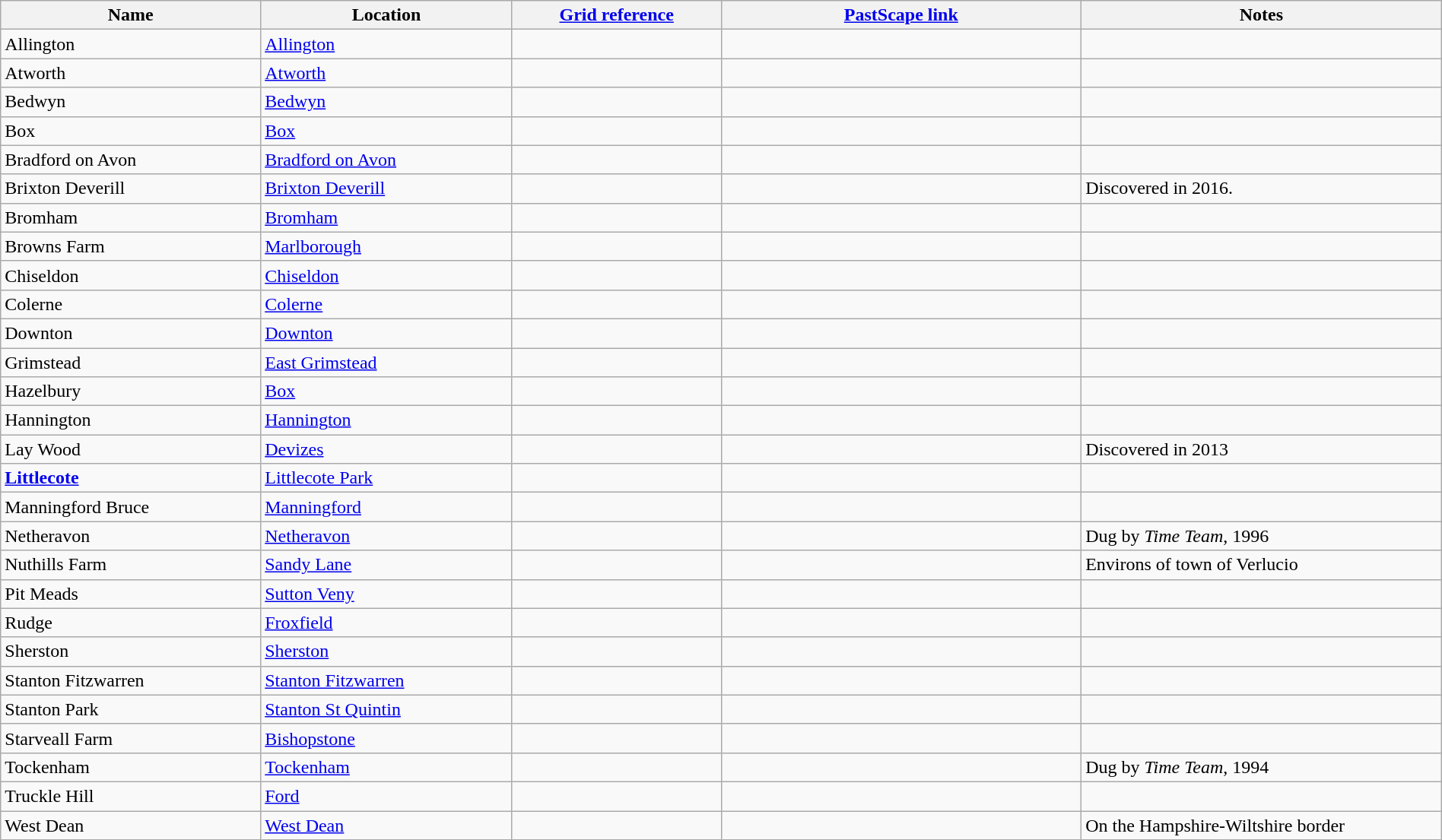<table class="wikitable sortable" border="1" style="width: 100%">
<tr>
<th scope="col">Name</th>
<th scope="col">Location</th>
<th scope="col"><a href='#'>Grid reference</a></th>
<th scope="col" class="unsortable" width="25%"><a href='#'>PastScape link</a></th>
<th scope="col" class="unsortable" width="25%">Notes</th>
</tr>
<tr>
<td>Allington</td>
<td><a href='#'>Allington</a></td>
<td></td>
<td></td>
<td></td>
</tr>
<tr>
<td>Atworth</td>
<td><a href='#'>Atworth</a></td>
<td></td>
<td></td>
<td></td>
</tr>
<tr>
<td>Bedwyn</td>
<td><a href='#'>Bedwyn</a></td>
<td></td>
<td></td>
<td></td>
</tr>
<tr>
<td>Box</td>
<td><a href='#'>Box</a></td>
<td></td>
<td></td>
<td></td>
</tr>
<tr>
<td>Bradford on Avon</td>
<td><a href='#'>Bradford on Avon</a></td>
<td></td>
<td></td>
<td></td>
</tr>
<tr>
<td>Brixton Deverill</td>
<td><a href='#'>Brixton Deverill</a></td>
<td></td>
<td></td>
<td>Discovered in 2016.</td>
</tr>
<tr>
<td>Bromham</td>
<td><a href='#'>Bromham</a></td>
<td></td>
<td></td>
<td></td>
</tr>
<tr>
<td>Browns Farm</td>
<td><a href='#'>Marlborough</a></td>
<td></td>
<td></td>
<td></td>
</tr>
<tr>
<td>Chiseldon</td>
<td><a href='#'>Chiseldon</a></td>
<td></td>
<td></td>
<td></td>
</tr>
<tr>
<td>Colerne</td>
<td><a href='#'>Colerne</a></td>
<td></td>
<td></td>
<td></td>
</tr>
<tr>
<td>Downton</td>
<td><a href='#'>Downton</a></td>
<td></td>
<td></td>
<td></td>
</tr>
<tr>
<td>Grimstead</td>
<td><a href='#'>East Grimstead</a></td>
<td></td>
<td></td>
<td></td>
</tr>
<tr>
<td>Hazelbury</td>
<td><a href='#'>Box</a></td>
<td></td>
<td></td>
<td></td>
</tr>
<tr>
<td>Hannington</td>
<td><a href='#'>Hannington</a></td>
<td></td>
<td></td>
<td></td>
</tr>
<tr>
<td>Lay Wood</td>
<td><a href='#'>Devizes</a></td>
<td></td>
<td></td>
<td>Discovered in 2013</td>
</tr>
<tr>
<td><strong><a href='#'>Littlecote</a></strong></td>
<td><a href='#'>Littlecote Park</a></td>
<td></td>
<td></td>
<td></td>
</tr>
<tr>
<td>Manningford Bruce</td>
<td><a href='#'>Manningford</a></td>
<td></td>
<td></td>
<td></td>
</tr>
<tr>
<td>Netheravon</td>
<td><a href='#'>Netheravon</a></td>
<td></td>
<td></td>
<td>Dug by <em>Time Team</em>, 1996</td>
</tr>
<tr>
<td>Nuthills Farm</td>
<td><a href='#'>Sandy Lane</a></td>
<td></td>
<td></td>
<td>Environs of town of Verlucio</td>
</tr>
<tr>
<td>Pit Meads</td>
<td><a href='#'>Sutton Veny</a></td>
<td></td>
<td></td>
<td></td>
</tr>
<tr>
<td>Rudge</td>
<td><a href='#'>Froxfield</a></td>
<td></td>
<td></td>
<td></td>
</tr>
<tr>
<td>Sherston</td>
<td><a href='#'>Sherston</a></td>
<td></td>
<td></td>
<td></td>
</tr>
<tr>
<td>Stanton Fitzwarren</td>
<td><a href='#'>Stanton Fitzwarren</a></td>
<td></td>
<td></td>
<td></td>
</tr>
<tr>
<td>Stanton Park</td>
<td><a href='#'>Stanton St Quintin</a></td>
<td></td>
<td></td>
<td></td>
</tr>
<tr>
<td>Starveall Farm</td>
<td><a href='#'>Bishopstone</a></td>
<td></td>
<td></td>
<td></td>
</tr>
<tr>
<td>Tockenham</td>
<td><a href='#'>Tockenham</a></td>
<td></td>
<td></td>
<td>Dug by <em>Time Team</em>, 1994</td>
</tr>
<tr>
<td>Truckle Hill</td>
<td><a href='#'>Ford</a></td>
<td></td>
<td></td>
<td></td>
</tr>
<tr>
<td>West Dean</td>
<td><a href='#'>West Dean</a></td>
<td></td>
<td></td>
<td>On the Hampshire-Wiltshire border</td>
</tr>
</table>
